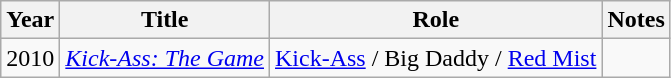<table class="wikitable sortable">
<tr>
<th>Year</th>
<th>Title</th>
<th>Role</th>
<th>Notes</th>
</tr>
<tr>
<td>2010</td>
<td><em><a href='#'>Kick-Ass: The Game</a></em></td>
<td><a href='#'>Kick-Ass</a> / Big Daddy / <a href='#'>Red Mist</a></td>
<td></td>
</tr>
</table>
